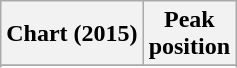<table class="wikitable plainrowheaders sortable" style="text-align:center;">
<tr>
<th>Chart (2015)</th>
<th>Peak<br>position</th>
</tr>
<tr>
</tr>
<tr>
</tr>
</table>
